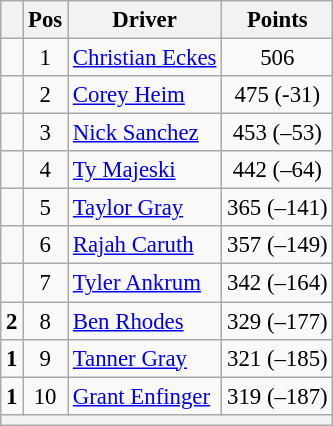<table class="wikitable" style="font-size: 95%;">
<tr>
<th></th>
<th>Pos</th>
<th>Driver</th>
<th>Points</th>
</tr>
<tr>
<td align="left"></td>
<td style="text-align:center;">1</td>
<td><a href='#'>Christian Eckes</a></td>
<td style="text-align:center;">506</td>
</tr>
<tr>
<td align="left"></td>
<td style="text-align:center;">2</td>
<td><a href='#'>Corey Heim</a></td>
<td style="text-align:center;">475 (-31)</td>
</tr>
<tr>
<td align="left"></td>
<td style="text-align:center;">3</td>
<td><a href='#'>Nick Sanchez</a></td>
<td style="text-align:center;">453 (–53)</td>
</tr>
<tr>
<td align="left"></td>
<td style="text-align:center;">4</td>
<td><a href='#'>Ty Majeski</a></td>
<td style="text-align:center;">442 (–64)</td>
</tr>
<tr>
<td align="left"></td>
<td style="text-align:center;">5</td>
<td><a href='#'>Taylor Gray</a></td>
<td style="text-align:center;">365 (–141)</td>
</tr>
<tr>
<td align="left"></td>
<td style="text-align:center;">6</td>
<td><a href='#'>Rajah Caruth</a></td>
<td style="text-align:center;">357 (–149)</td>
</tr>
<tr>
<td align="left"></td>
<td style="text-align:center;">7</td>
<td><a href='#'>Tyler Ankrum</a></td>
<td style="text-align:center;">342 (–164)</td>
</tr>
<tr>
<td align="left"> <strong>2</strong></td>
<td style="text-align:center;">8</td>
<td><a href='#'>Ben Rhodes</a></td>
<td style="text-align:center;">329 (–177)</td>
</tr>
<tr>
<td align="left"> <strong>1</strong></td>
<td style="text-align:center;">9</td>
<td><a href='#'>Tanner Gray</a></td>
<td style="text-align:center;">321 (–185)</td>
</tr>
<tr>
<td align="left"> <strong>1</strong></td>
<td style="text-align:center;">10</td>
<td><a href='#'>Grant Enfinger</a></td>
<td style="text-align:center;">319 (–187)</td>
</tr>
<tr class="sortbottom">
<th colspan="9"></th>
</tr>
</table>
